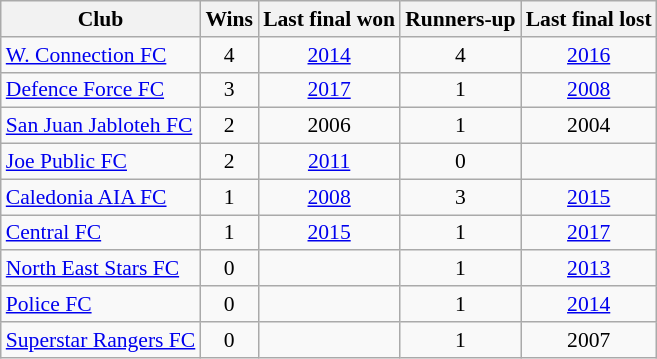<table class="sortable wikitable" style="text-align: center; font-size:90%;">
<tr>
<th>Club</th>
<th>Wins</th>
<th>Last final won</th>
<th>Runners-up</th>
<th>Last final lost</th>
</tr>
<tr>
<td align=left><a href='#'>W. Connection FC</a></td>
<td>4</td>
<td><a href='#'>2014</a></td>
<td>4</td>
<td><a href='#'>2016</a></td>
</tr>
<tr>
<td align=left><a href='#'>Defence Force FC</a></td>
<td>3</td>
<td><a href='#'>2017</a></td>
<td>1</td>
<td><a href='#'>2008</a></td>
</tr>
<tr>
<td align=left><a href='#'>San Juan Jabloteh FC</a></td>
<td>2</td>
<td>2006</td>
<td>1</td>
<td>2004</td>
</tr>
<tr>
<td align=left><a href='#'>Joe Public FC</a></td>
<td>2</td>
<td><a href='#'>2011</a></td>
<td>0</td>
<td></td>
</tr>
<tr>
<td align=left><a href='#'>Caledonia AIA FC</a></td>
<td>1</td>
<td><a href='#'>2008</a></td>
<td>3</td>
<td><a href='#'>2015</a></td>
</tr>
<tr>
<td align=left><a href='#'>Central FC</a></td>
<td>1</td>
<td><a href='#'>2015</a></td>
<td>1</td>
<td><a href='#'>2017</a></td>
</tr>
<tr>
<td align=left><a href='#'>North East Stars FC</a></td>
<td>0</td>
<td></td>
<td>1</td>
<td><a href='#'>2013</a></td>
</tr>
<tr>
<td align=left><a href='#'>Police FC</a></td>
<td>0</td>
<td></td>
<td>1</td>
<td><a href='#'>2014</a></td>
</tr>
<tr>
<td align=left><a href='#'>Superstar Rangers FC</a></td>
<td>0</td>
<td></td>
<td>1</td>
<td>2007</td>
</tr>
</table>
